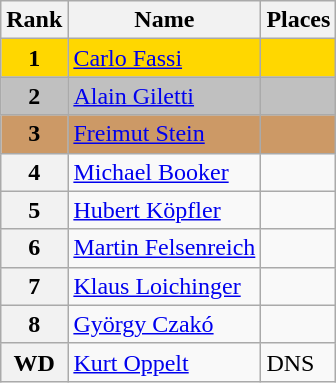<table class="wikitable">
<tr>
<th>Rank</th>
<th>Name</th>
<th>Places</th>
</tr>
<tr bgcolor="gold">
<td align="center"><strong>1</strong></td>
<td> <a href='#'>Carlo Fassi</a></td>
<td></td>
</tr>
<tr bgcolor="silver">
<td align="center"><strong>2</strong></td>
<td> <a href='#'>Alain Giletti</a></td>
<td></td>
</tr>
<tr bgcolor="cc9966">
<td align="center"><strong>3</strong></td>
<td> <a href='#'>Freimut Stein</a></td>
<td></td>
</tr>
<tr>
<th>4</th>
<td> <a href='#'>Michael Booker</a></td>
<td></td>
</tr>
<tr>
<th>5</th>
<td> <a href='#'>Hubert Köpfler</a></td>
<td></td>
</tr>
<tr>
<th>6</th>
<td> <a href='#'>Martin Felsenreich</a></td>
<td></td>
</tr>
<tr>
<th>7</th>
<td> <a href='#'>Klaus Loichinger</a></td>
<td></td>
</tr>
<tr>
<th>8</th>
<td> <a href='#'>György Czakó</a></td>
<td></td>
</tr>
<tr>
<th>WD</th>
<td> <a href='#'>Kurt Oppelt</a></td>
<td>DNS</td>
</tr>
</table>
